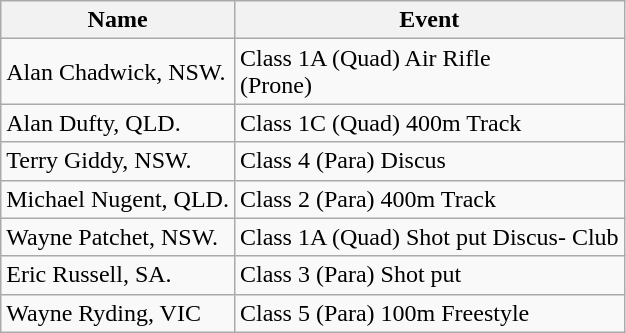<table class="wikitable">
<tr>
<th>Name</th>
<th>Event</th>
</tr>
<tr>
<td>Alan Chadwick, NSW.</td>
<td>Class 1A (Quad) Air Rifle<br>(Prone)</td>
</tr>
<tr>
<td>Alan Dufty, QLD.</td>
<td>Class 1C (Quad) 400m Track</td>
</tr>
<tr>
<td>Terry Giddy, NSW.</td>
<td>Class 4 (Para) Discus</td>
</tr>
<tr>
<td>Michael Nugent, QLD.</td>
<td>Class 2 (Para) 400m Track</td>
</tr>
<tr>
<td>Wayne Patchet, NSW.</td>
<td>Class 1A (Quad) Shot put Discus- Club</td>
</tr>
<tr>
<td>Eric Russell, SA.</td>
<td>Class 3 (Para) Shot put</td>
</tr>
<tr>
<td>Wayne Ryding, VIC</td>
<td>Class 5 (Para) 100m Freestyle</td>
</tr>
</table>
